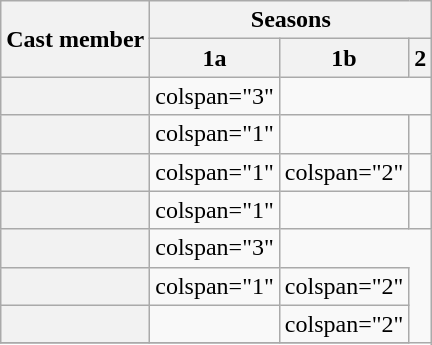<table class="wikitable sortable" style="text-align:center">
<tr>
<th rowspan="2">Cast member</th>
<th colspan="3">Seasons</th>
</tr>
<tr>
<th>1a</th>
<th>1b</th>
<th>2</th>
</tr>
<tr>
<th scope="row"></th>
<td>colspan="3" </td>
</tr>
<tr>
<th scope="row"></th>
<td>colspan="1" </td>
<td></td>
<td></td>
</tr>
<tr>
<th scope="row"></th>
<td>colspan="1" </td>
<td>colspan="2" </td>
</tr>
<tr>
<th scope="row"></th>
<td>colspan="1" </td>
<td></td>
<td></td>
</tr>
<tr>
<th scope="row"></th>
<td>colspan="3" </td>
</tr>
<tr>
<th scope="row"></th>
<td>colspan="1" </td>
<td>colspan="2" </td>
</tr>
<tr>
<th scope="row"></th>
<td></td>
<td>colspan="2" </td>
</tr>
<tr>
</tr>
</table>
